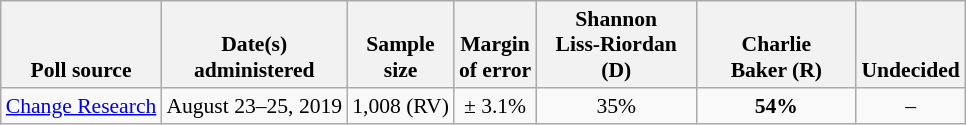<table class="wikitable" style="font-size:90%;text-align:center;">
<tr valign=bottom>
<th>Poll source</th>
<th>Date(s)<br>administered</th>
<th>Sample<br>size</th>
<th>Margin<br>of error</th>
<th style="width:100px;">Shannon<br>Liss-Riordan (D)</th>
<th style="width:100px;">Charlie<br>Baker (R)</th>
<th>Undecided</th>
</tr>
<tr>
<td style="text-align:left;"><a href='#'>Change Research</a></td>
<td>August 23–25, 2019</td>
<td>1,008 (RV)</td>
<td>± 3.1%</td>
<td>35%</td>
<td><strong>54%</strong></td>
<td>–</td>
</tr>
</table>
